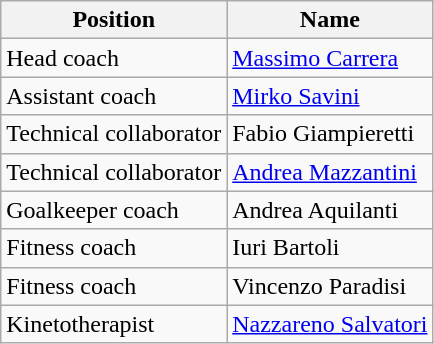<table class="wikitable">
<tr>
<th>Position</th>
<th>Name</th>
</tr>
<tr>
<td>Head coach</td>
<td> <a href='#'>Massimo Carrera</a></td>
</tr>
<tr>
<td>Assistant coach</td>
<td> <a href='#'>Mirko Savini</a></td>
</tr>
<tr>
<td>Technical collaborator</td>
<td> Fabio Giampieretti</td>
</tr>
<tr>
<td>Technical collaborator</td>
<td> <a href='#'>Andrea Mazzantini</a></td>
</tr>
<tr>
<td>Goalkeeper coach</td>
<td> Andrea Aquilanti</td>
</tr>
<tr>
<td>Fitness coach</td>
<td> Iuri Bartoli</td>
</tr>
<tr>
<td>Fitness coach</td>
<td> Vincenzo Paradisi</td>
</tr>
<tr>
<td>Kinetotherapist</td>
<td> <a href='#'>Nazzareno Salvatori</a></td>
</tr>
</table>
